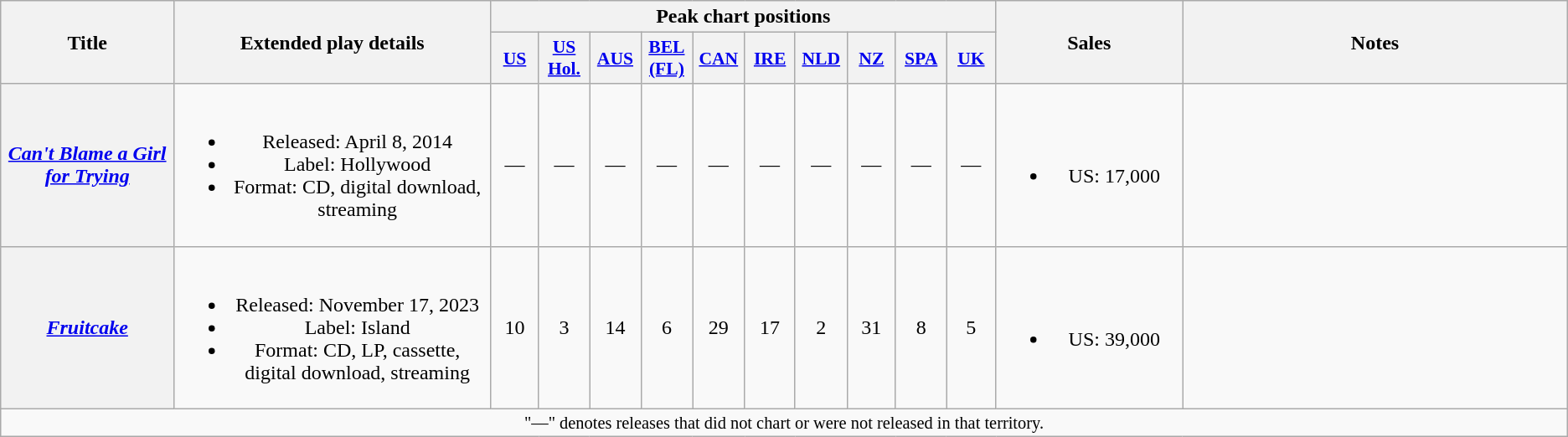<table class="wikitable plainrowheaders" style="text-align:center;">
<tr>
<th scope="col" rowspan="2" style="width:9.5em;">Title</th>
<th scope="col" rowspan="2" style="width:18em;">Extended play details</th>
<th scope="col" colspan="10">Peak chart positions</th>
<th scope="col" rowspan="2" style="width:10em;">Sales</th>
<th scope="col" rowspan="2" style="width:24em;">Notes</th>
</tr>
<tr>
<th scope="col" style="width:2.5em;font-size:90%;"><a href='#'>US</a><br></th>
<th scope="col" style="width:2.5em;font-size:90%;"><a href='#'>US Hol.</a><br></th>
<th scope="col" style="width:2.5em;font-size:90%;"><a href='#'>AUS</a><br></th>
<th scope="col" style="width:2.5em;font-size:90%;"><a href='#'>BEL<br>(FL)</a><br></th>
<th scope="col" style="width:2.5em;font-size:90%;"><a href='#'>CAN</a><br></th>
<th scope="col" style="width:2.5em;font-size:90%;"><a href='#'>IRE</a><br></th>
<th scope="col" style="width:2.5em;font-size:90%;"><a href='#'>NLD</a><br></th>
<th scope="col" style="width:2.5em;font-size:90%;"><a href='#'>NZ</a><br></th>
<th scope="col" style="width:2.5em;font-size:90%;"><a href='#'>SPA</a><br></th>
<th scope="col" style="width:2.5em;font-size:90%;"><a href='#'>UK</a><br></th>
</tr>
<tr>
<th scope="row"><em><a href='#'>Can't Blame a Girl for Trying</a></em></th>
<td><br><ul><li>Released: April 8, 2014</li><li>Label: Hollywood</li><li>Format: CD, digital download, streaming</li></ul></td>
<td>—</td>
<td>—</td>
<td>—</td>
<td>—</td>
<td>—</td>
<td>—</td>
<td>—</td>
<td>—</td>
<td>—</td>
<td>—</td>
<td><br><ul><li>US: 17,000</li></ul></td>
<td></td>
</tr>
<tr>
<th scope="row"><em><a href='#'>Fruitcake</a></em></th>
<td><br><ul><li>Released: November 17, 2023</li><li>Label: Island</li><li>Format: CD, LP, cassette, digital download, streaming</li></ul></td>
<td>10</td>
<td>3</td>
<td>14</td>
<td>6</td>
<td>29</td>
<td>17</td>
<td>2</td>
<td>31</td>
<td>8</td>
<td>5</td>
<td><br><ul><li>US: 39,000</li></ul></td>
<td></td>
</tr>
<tr>
<td colspan="14" style="font-size:85%">"—" denotes releases that did not chart or were not released in that territory.</td>
</tr>
</table>
